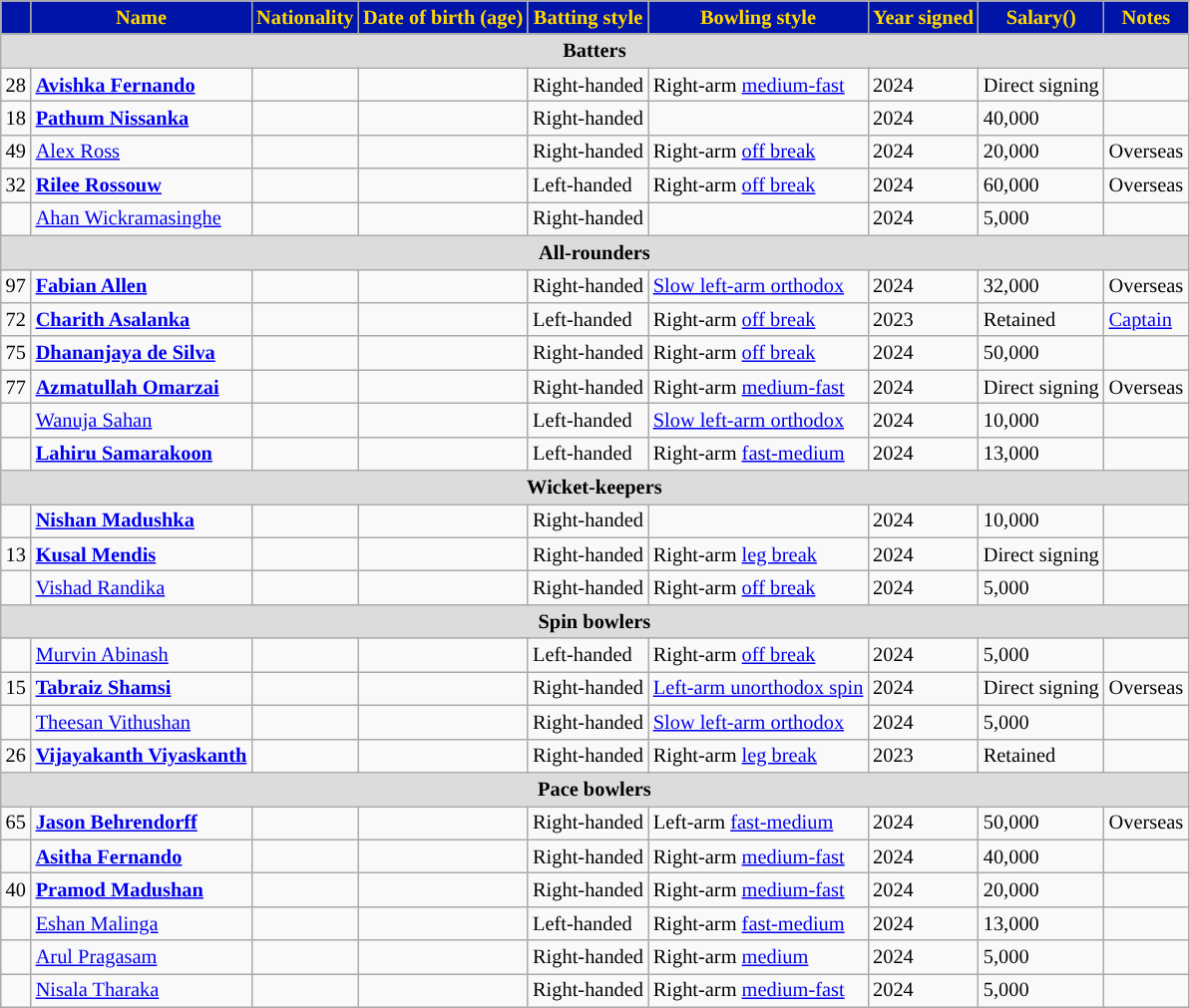<table class="wikitable" style="font-size:85%;">
<tr>
</tr>
<tr>
<th style="background:#0014A8; color:gold; text-align:center;"></th>
<th style="background:#0014A8; color:gold; text-align:center;">Name</th>
<th style="background:#0014A8; color:gold; text-align:center;">Nationality</th>
<th style="background:#0014A8; color:gold; text-align:center;">Date of birth (age)</th>
<th style="background:#0014A8; color:gold; text-align:center;">Batting style</th>
<th style="background:#0014A8; color:gold; text-align:center;">Bowling style</th>
<th style="background:#0014A8; color:gold; text-align:center;">Year signed</th>
<th style="background:#0014A8; color:gold; text-align:center;">Salary()</th>
<th style="background:#0014A8; color:gold; text-align:center;">Notes</th>
</tr>
<tr>
<td colspan="9" style="background:#dcdcdc; text-align:center;"><strong>Batters</strong></td>
</tr>
<tr>
<td style="text-align:center;">28</td>
<td><strong><a href='#'>Avishka Fernando</a></strong></td>
<td></td>
<td></td>
<td>Right-handed</td>
<td>Right-arm <a href='#'>medium-fast</a></td>
<td>2024</td>
<td>Direct signing</td>
<td></td>
</tr>
<tr>
<td style="text-align:center;">18</td>
<td><strong><a href='#'>Pathum Nissanka</a></strong></td>
<td></td>
<td></td>
<td>Right-handed</td>
<td></td>
<td>2024</td>
<td>40,000</td>
<td></td>
</tr>
<tr>
<td style="text-align:center;">49</td>
<td><a href='#'>Alex Ross</a></td>
<td></td>
<td></td>
<td>Right-handed</td>
<td>Right-arm <a href='#'>off break</a></td>
<td>2024</td>
<td>20,000</td>
<td>Overseas</td>
</tr>
<tr>
<td style="text-align:center;">32</td>
<td><strong><a href='#'>Rilee Rossouw</a></strong></td>
<td></td>
<td></td>
<td>Left-handed</td>
<td>Right-arm <a href='#'>off break</a></td>
<td>2024</td>
<td>60,000</td>
<td>Overseas</td>
</tr>
<tr>
<td></td>
<td><a href='#'>Ahan Wickramasinghe</a></td>
<td></td>
<td></td>
<td>Right-handed</td>
<td></td>
<td>2024</td>
<td>5,000</td>
<td></td>
</tr>
<tr>
<td colspan="9" style="background: #DCDCDC" align="center"><strong>All-rounders</strong></td>
</tr>
<tr>
<td style="text-align:center;">97</td>
<td><strong><a href='#'>Fabian Allen</a></strong></td>
<td></td>
<td></td>
<td>Right-handed</td>
<td><a href='#'>Slow left-arm orthodox</a></td>
<td>2024</td>
<td>32,000</td>
<td>Overseas</td>
</tr>
<tr>
<td style="text-align:center">72</td>
<td><strong><a href='#'>Charith Asalanka</a></strong></td>
<td></td>
<td></td>
<td>Left-handed</td>
<td>Right-arm <a href='#'>off break</a></td>
<td>2023</td>
<td>Retained</td>
<td><a href='#'>Captain</a></td>
</tr>
<tr>
<td style="text-align:center;">75</td>
<td><strong><a href='#'>Dhananjaya de Silva</a></strong></td>
<td></td>
<td></td>
<td>Right-handed</td>
<td>Right-arm <a href='#'>off break</a></td>
<td>2024</td>
<td>50,000</td>
<td></td>
</tr>
<tr>
<td style="text-align:center;">77</td>
<td><strong><a href='#'>Azmatullah Omarzai</a></strong></td>
<td></td>
<td></td>
<td>Right-handed</td>
<td>Right-arm <a href='#'>medium-fast</a></td>
<td>2024</td>
<td>Direct signing</td>
<td>Overseas</td>
</tr>
<tr>
<td></td>
<td><a href='#'>Wanuja Sahan</a></td>
<td></td>
<td></td>
<td>Left-handed</td>
<td><a href='#'>Slow left-arm orthodox</a></td>
<td>2024</td>
<td>10,000</td>
<td></td>
</tr>
<tr>
<td></td>
<td><strong><a href='#'>Lahiru Samarakoon</a></strong></td>
<td></td>
<td></td>
<td>Left-handed</td>
<td>Right-arm <a href='#'>fast-medium</a></td>
<td>2024</td>
<td>13,000</td>
<td></td>
</tr>
<tr>
<td colspan="9" style="background: #DCDCDC" align="center"><strong>Wicket-keepers</strong></td>
</tr>
<tr>
<td></td>
<td><strong><a href='#'>Nishan Madushka</a></strong></td>
<td></td>
<td></td>
<td>Right-handed</td>
<td></td>
<td>2024</td>
<td>10,000</td>
<td></td>
</tr>
<tr>
<td style="text-align:center;">13</td>
<td><strong><a href='#'>Kusal Mendis</a></strong></td>
<td></td>
<td></td>
<td>Right-handed</td>
<td>Right-arm <a href='#'>leg break</a></td>
<td>2024</td>
<td>Direct signing</td>
<td></td>
</tr>
<tr>
<td></td>
<td><a href='#'>Vishad Randika</a></td>
<td></td>
<td></td>
<td>Right-handed</td>
<td>Right-arm <a href='#'>off break</a></td>
<td>2024</td>
<td>5,000</td>
<td></td>
</tr>
<tr>
<td colspan="9" style="background: #DCDCDC" align="center"><strong>Spin bowlers</strong></td>
</tr>
<tr>
<td></td>
<td><a href='#'>Murvin Abinash</a></td>
<td></td>
<td></td>
<td>Left-handed</td>
<td>Right-arm <a href='#'>off break</a></td>
<td>2024</td>
<td>5,000</td>
<td></td>
</tr>
<tr>
<td style="text-align:center;">15</td>
<td><strong><a href='#'>Tabraiz Shamsi</a></strong></td>
<td></td>
<td></td>
<td>Right-handed</td>
<td><a href='#'>Left-arm unorthodox spin</a></td>
<td>2024</td>
<td>Direct signing</td>
<td>Overseas</td>
</tr>
<tr>
<td></td>
<td><a href='#'>Theesan Vithushan</a></td>
<td></td>
<td></td>
<td>Right-handed</td>
<td><a href='#'>Slow left-arm orthodox</a></td>
<td>2024</td>
<td>5,000</td>
<td></td>
</tr>
<tr>
<td style="text-align:center;">26</td>
<td><strong><a href='#'>Vijayakanth Viyaskanth</a></strong></td>
<td></td>
<td></td>
<td>Right-handed</td>
<td>Right-arm <a href='#'>leg break</a></td>
<td>2023</td>
<td>Retained</td>
<td></td>
</tr>
<tr>
<td colspan="9" style="background: #DCDCDC" align="center"><strong>Pace bowlers</strong></td>
</tr>
<tr>
<td style="text-align:center;">65</td>
<td><strong><a href='#'>Jason Behrendorff</a></strong></td>
<td></td>
<td></td>
<td>Right-handed</td>
<td>Left-arm <a href='#'>fast-medium</a></td>
<td>2024</td>
<td>50,000</td>
<td>Overseas</td>
</tr>
<tr>
<td style="text-align:center;"></td>
<td><strong><a href='#'>Asitha Fernando</a></strong></td>
<td></td>
<td></td>
<td>Right-handed</td>
<td>Right-arm <a href='#'>medium-fast</a></td>
<td>2024</td>
<td>40,000</td>
<td></td>
</tr>
<tr>
<td style="text-align:center;">40</td>
<td><strong><a href='#'>Pramod Madushan</a></strong></td>
<td></td>
<td></td>
<td>Right-handed</td>
<td>Right-arm <a href='#'>medium-fast</a></td>
<td>2024</td>
<td>20,000</td>
<td></td>
</tr>
<tr>
<td></td>
<td><a href='#'>Eshan Malinga</a></td>
<td></td>
<td></td>
<td>Left-handed</td>
<td>Right-arm <a href='#'>fast-medium</a></td>
<td>2024</td>
<td>13,000</td>
<td></td>
</tr>
<tr>
<td></td>
<td><a href='#'>Arul Pragasam</a></td>
<td></td>
<td></td>
<td>Right-handed</td>
<td>Right-arm <a href='#'>medium</a></td>
<td>2024</td>
<td>5,000</td>
<td></td>
</tr>
<tr>
<td></td>
<td><a href='#'>Nisala Tharaka</a></td>
<td></td>
<td></td>
<td>Right-handed</td>
<td>Right-arm <a href='#'>medium-fast</a></td>
<td>2024</td>
<td>5,000</td>
<td></td>
</tr>
</table>
